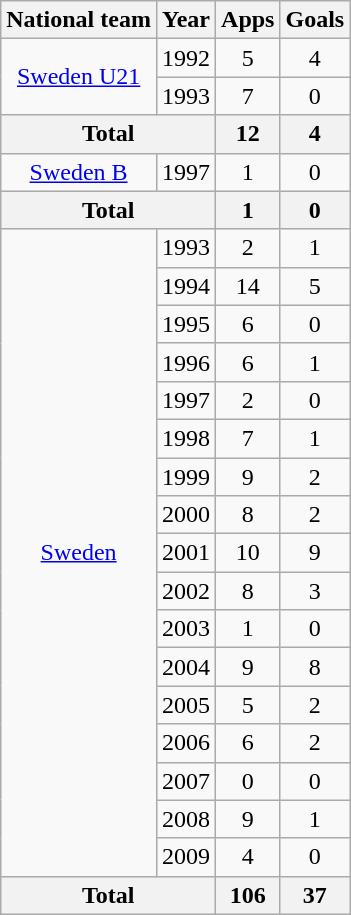<table class="wikitable" style="text-align: center;">
<tr>
<th>National team</th>
<th>Year</th>
<th>Apps</th>
<th>Goals</th>
</tr>
<tr>
<td rowspan="2"><a href='#'>Sweden U21</a></td>
<td>1992</td>
<td>5</td>
<td>4</td>
</tr>
<tr>
<td>1993</td>
<td>7</td>
<td>0</td>
</tr>
<tr>
<th colspan="2">Total</th>
<th>12</th>
<th>4</th>
</tr>
<tr>
<td><a href='#'>Sweden B</a></td>
<td>1997</td>
<td>1</td>
<td>0</td>
</tr>
<tr>
<th colspan="2">Total</th>
<th>1</th>
<th>0</th>
</tr>
<tr>
<td rowspan="17"><a href='#'>Sweden</a></td>
<td>1993</td>
<td>2</td>
<td>1</td>
</tr>
<tr>
<td>1994</td>
<td>14</td>
<td>5</td>
</tr>
<tr>
<td>1995</td>
<td>6</td>
<td>0</td>
</tr>
<tr>
<td>1996</td>
<td>6</td>
<td>1</td>
</tr>
<tr>
<td>1997</td>
<td>2</td>
<td>0</td>
</tr>
<tr>
<td>1998</td>
<td>7</td>
<td>1</td>
</tr>
<tr>
<td>1999</td>
<td>9</td>
<td>2</td>
</tr>
<tr>
<td>2000</td>
<td>8</td>
<td>2</td>
</tr>
<tr>
<td>2001</td>
<td>10</td>
<td>9</td>
</tr>
<tr>
<td>2002</td>
<td>8</td>
<td>3</td>
</tr>
<tr>
<td>2003</td>
<td>1</td>
<td>0</td>
</tr>
<tr>
<td>2004</td>
<td>9</td>
<td>8</td>
</tr>
<tr>
<td>2005</td>
<td>5</td>
<td>2</td>
</tr>
<tr>
<td>2006</td>
<td>6</td>
<td>2</td>
</tr>
<tr>
<td>2007</td>
<td>0</td>
<td>0</td>
</tr>
<tr>
<td>2008</td>
<td>9</td>
<td>1</td>
</tr>
<tr>
<td>2009</td>
<td>4</td>
<td>0</td>
</tr>
<tr>
<th colspan="2">Total</th>
<th>106</th>
<th>37</th>
</tr>
</table>
